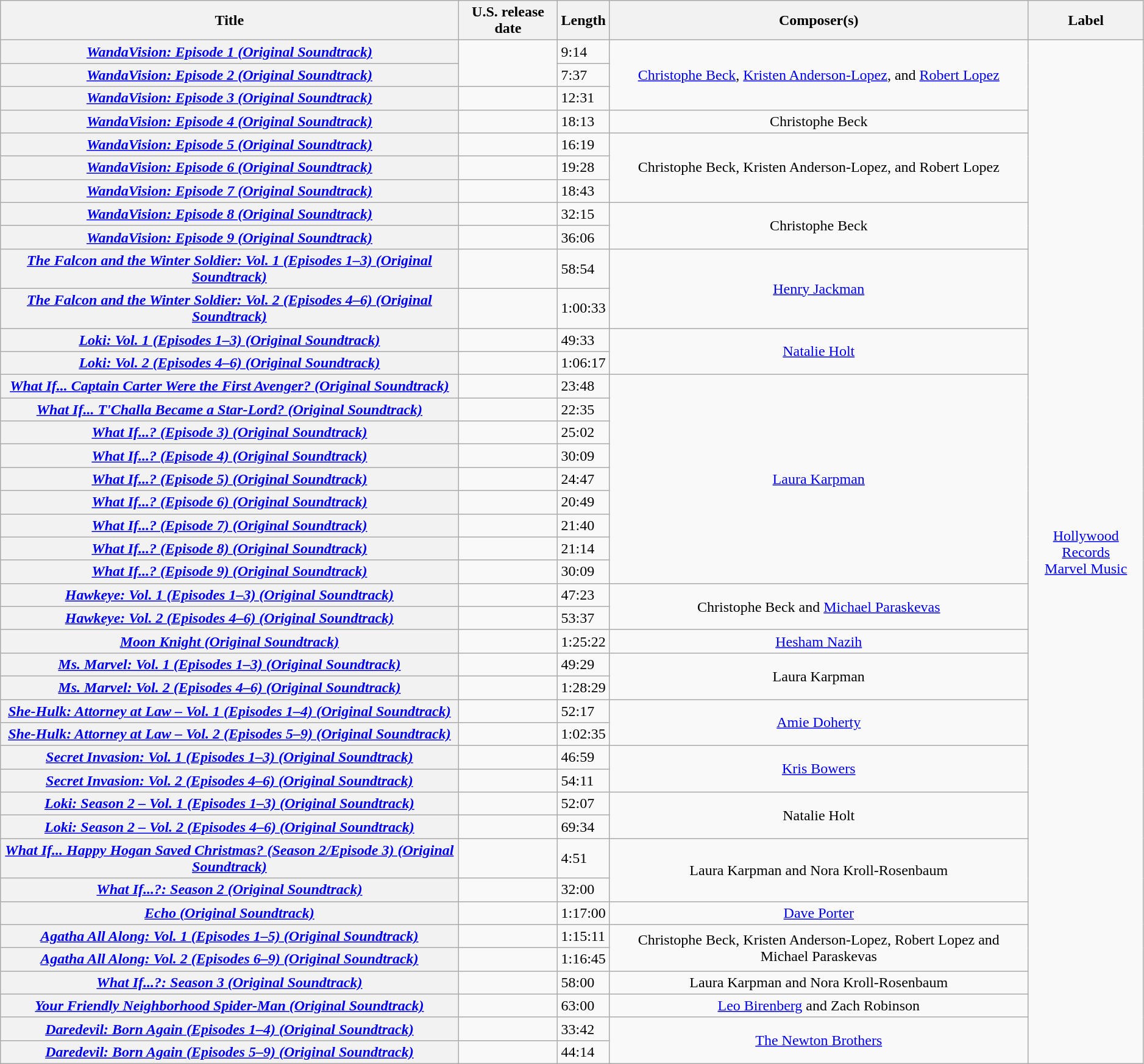<table class="wikitable plainrowheaders" style="text-align: center; width: 99%;">
<tr>
<th scope="col">Title</th>
<th scope="col">U.S. release date</th>
<th scope="col">Length</th>
<th scope="col">Composer(s)</th>
<th scope="col">Label</th>
</tr>
<tr>
<th scope="row"><em><a href='#'>WandaVision: Episode 1 (Original Soundtrack)</a></em></th>
<td rowspan="2" style="text-align: left;"></td>
<td style="text-align: left;">9:14</td>
<td rowspan="3"><a href='#'>Christophe Beck</a>, <a href='#'>Kristen Anderson-Lopez</a>, and <a href='#'>Robert Lopez</a></td>
<td rowspan="42"><a href='#'>Hollywood Records</a><br><a href='#'>Marvel Music</a></td>
</tr>
<tr>
<th scope="row"><em><a href='#'>WandaVision: Episode 2 (Original Soundtrack)</a></em></th>
<td style="text-align: left;">7:37</td>
</tr>
<tr>
<th scope="row"><em><a href='#'>WandaVision: Episode 3 (Original Soundtrack)</a></em></th>
<td style="text-align: left;"></td>
<td style="text-align: left;">12:31</td>
</tr>
<tr>
<th scope="row"><em><a href='#'>WandaVision: Episode 4 (Original Soundtrack)</a></em></th>
<td style="text-align: left;"></td>
<td style="text-align: left;">18:13</td>
<td>Christophe Beck</td>
</tr>
<tr>
<th scope="row"><em><a href='#'>WandaVision: Episode 5 (Original Soundtrack)</a></em></th>
<td style="text-align: left;"></td>
<td style="text-align: left;">16:19</td>
<td rowspan="3">Christophe Beck, Kristen Anderson-Lopez, and Robert Lopez</td>
</tr>
<tr>
<th scope="row"><em><a href='#'>WandaVision: Episode 6 (Original Soundtrack)</a></em></th>
<td style="text-align: left;"></td>
<td style="text-align: left;">19:28</td>
</tr>
<tr>
<th scope="row"><em><a href='#'>WandaVision: Episode 7 (Original Soundtrack)</a></em></th>
<td style="text-align: left;"></td>
<td style="text-align: left;">18:43</td>
</tr>
<tr>
<th scope="row"><em><a href='#'>WandaVision: Episode 8 (Original Soundtrack)</a></em></th>
<td style="text-align: left;"></td>
<td style="text-align: left;">32:15</td>
<td rowspan="2">Christophe Beck</td>
</tr>
<tr>
<th scope="row"><em><a href='#'>WandaVision: Episode 9 (Original Soundtrack)</a></em></th>
<td style="text-align: left;"></td>
<td style="text-align: left;">36:06</td>
</tr>
<tr>
<th scope="row"><em><a href='#'>The Falcon and the Winter Soldier: Vol. 1 (Episodes 1–3) (Original Soundtrack)</a></em></th>
<td style="text-align: left;"></td>
<td style="text-align: left;">58:54</td>
<td rowspan="2"><a href='#'>Henry Jackman</a></td>
</tr>
<tr>
<th scope="row"><em><a href='#'>The Falcon and the Winter Soldier: Vol. 2 (Episodes 4–6) (Original Soundtrack)</a></em></th>
<td style="text-align: left;"></td>
<td style="text-align: left;">1:00:33</td>
</tr>
<tr>
<th scope="row"><em><a href='#'>Loki: Vol. 1 (Episodes 1–3) (Original Soundtrack)</a></em></th>
<td style="text-align: left;"></td>
<td style="text-align: left;">49:33</td>
<td rowspan="2"><a href='#'>Natalie Holt</a></td>
</tr>
<tr>
<th scope="row"><em><a href='#'>Loki: Vol. 2 (Episodes 4–6) (Original Soundtrack)</a></em></th>
<td style="text-align: left;"></td>
<td style="text-align: left;">1:06:17</td>
</tr>
<tr>
<th scope="row"><em><a href='#'>What If... Captain Carter Were the First Avenger? (Original Soundtrack)</a></em></th>
<td style="text-align: left;"></td>
<td style="text-align: left;">23:48</td>
<td rowspan="9"><a href='#'>Laura Karpman</a></td>
</tr>
<tr>
<th scope="row"><em><a href='#'>What If... T'Challa Became a Star-Lord? (Original Soundtrack)</a></em></th>
<td style="text-align: left;"></td>
<td style="text-align: left;">22:35</td>
</tr>
<tr>
<th scope="row"><em><a href='#'>What If...? (Episode 3) (Original Soundtrack)</a></em></th>
<td style="text-align: left;"></td>
<td style="text-align: left;">25:02</td>
</tr>
<tr>
<th scope="row"><em><a href='#'>What If...? (Episode 4) (Original Soundtrack)</a></em></th>
<td style="text-align: left;"></td>
<td style="text-align: left;">30:09</td>
</tr>
<tr>
<th scope="row"><em><a href='#'>What If...? (Episode 5) (Original Soundtrack)</a></em></th>
<td style="text-align: left;"></td>
<td style="text-align: left;">24:47</td>
</tr>
<tr>
<th scope="row"><em><a href='#'>What If...? (Episode 6) (Original Soundtrack)</a></em></th>
<td style="text-align: left;"></td>
<td style="text-align: left;">20:49</td>
</tr>
<tr>
<th scope="row"><em><a href='#'>What If...? (Episode 7) (Original Soundtrack)</a></em></th>
<td style="text-align: left;"></td>
<td style="text-align: left;">21:40</td>
</tr>
<tr>
<th scope="row"><em><a href='#'>What If...? (Episode 8) (Original Soundtrack)</a></em></th>
<td style="text-align: left;"></td>
<td style="text-align: left;">21:14</td>
</tr>
<tr>
<th scope="row"><em><a href='#'>What If...? (Episode 9) (Original Soundtrack)</a></em></th>
<td style="text-align: left;"></td>
<td style="text-align: left;">30:09</td>
</tr>
<tr>
<th scope="row"><em><a href='#'>Hawkeye: Vol. 1 (Episodes 1–3) (Original Soundtrack)</a></em></th>
<td style="text-align: left;"></td>
<td style="text-align: left;">47:23</td>
<td rowspan="2">Christophe Beck and <a href='#'>Michael Paraskevas</a></td>
</tr>
<tr>
<th scope="row"><em><a href='#'>Hawkeye: Vol. 2 (Episodes 4–6) (Original Soundtrack)</a></em></th>
<td style="text-align: left;"></td>
<td style="text-align: left;">53:37</td>
</tr>
<tr>
<th scope="row"><em><a href='#'>Moon Knight (Original Soundtrack)</a></em></th>
<td style="text-align: left;"></td>
<td style="text-align: left;">1:25:22</td>
<td><a href='#'>Hesham Nazih</a></td>
</tr>
<tr>
<th scope="row"><em><a href='#'>Ms. Marvel: Vol. 1 (Episodes 1–3) (Original Soundtrack)</a></em></th>
<td style="text-align: left;"></td>
<td style="text-align: left;">49:29</td>
<td rowspan="2">Laura Karpman</td>
</tr>
<tr>
<th scope="row"><em><a href='#'>Ms. Marvel: Vol. 2 (Episodes 4–6) (Original Soundtrack)</a></em></th>
<td style="text-align: left;"></td>
<td style="text-align: left;">1:28:29</td>
</tr>
<tr>
<th scope="row"><em><a href='#'>She-Hulk: Attorney at Law – Vol. 1 (Episodes 1–4) (Original Soundtrack)</a></em></th>
<td style="text-align: left;"></td>
<td style="text-align: left;">52:17</td>
<td rowspan="2"><a href='#'>Amie Doherty</a></td>
</tr>
<tr>
<th scope="row"><em><a href='#'>She-Hulk: Attorney at Law – Vol. 2 (Episodes 5–9) (Original Soundtrack)</a></em></th>
<td style="text-align: left;"></td>
<td style="text-align: left;">1:02:35</td>
</tr>
<tr>
<th scope="row"><em><a href='#'>Secret Invasion: Vol. 1 (Episodes 1–3) (Original Soundtrack)</a></em></th>
<td style="text-align: left;"></td>
<td style="text-align: left;">46:59</td>
<td rowspan="2"><a href='#'>Kris Bowers</a></td>
</tr>
<tr>
<th scope="row"><em><a href='#'>Secret Invasion: Vol. 2 (Episodes 4–6) (Original Soundtrack)</a></em></th>
<td style="text-align: left;"></td>
<td style="text-align: left;">54:11</td>
</tr>
<tr>
<th scope="row"><em><a href='#'>Loki: Season 2 – Vol. 1 (Episodes 1–3) (Original Soundtrack)</a></em></th>
<td style="text-align: left;"></td>
<td style="text-align: left;">52:07</td>
<td rowspan="2">Natalie Holt</td>
</tr>
<tr>
<th scope="row"><em><a href='#'>Loki: Season 2 – Vol. 2 (Episodes 4–6) (Original Soundtrack)</a></em></th>
<td style="text-align: left;"></td>
<td style="text-align: left;">69:34</td>
</tr>
<tr>
<th scope="row"><em><a href='#'>What If... Happy Hogan Saved Christmas? (Season 2/Episode 3) (Original Soundtrack)</a></em></th>
<td style="text-align: left;"></td>
<td style="text-align: left;">4:51</td>
<td rowspan="2">Laura Karpman and Nora Kroll-Rosenbaum</td>
</tr>
<tr>
<th scope="row"><em><a href='#'>What If...?: Season 2 (Original Soundtrack)</a></em></th>
<td style="text-align: left;"></td>
<td style="text-align: left;">32:00</td>
</tr>
<tr>
<th scope="row"><em><a href='#'>Echo (Original Soundtrack)</a></em></th>
<td style="text-align: left;"></td>
<td style="text-align: left;">1:17:00</td>
<td><a href='#'>Dave Porter</a></td>
</tr>
<tr>
<th scope="row"><em><a href='#'>Agatha All Along: Vol. 1 (Episodes 1–5) (Original Soundtrack)</a></em></th>
<td style="text-align: left;"></td>
<td style="text-align: left;">1:15:11</td>
<td rowspan="2">Christophe Beck, Kristen Anderson-Lopez, Robert Lopez and Michael Paraskevas</td>
</tr>
<tr>
<th scope="row"><em><a href='#'>Agatha All Along: Vol. 2 (Episodes 6–9) (Original Soundtrack)</a></em></th>
<td style="text-align: left;"></td>
<td style="text-align: left;">1:16:45</td>
</tr>
<tr>
<th scope="row"><em><a href='#'>What If...?: Season 3 (Original Soundtrack)</a></em></th>
<td style="text-align: left;"></td>
<td style="text-align: left;">58:00</td>
<td>Laura Karpman and Nora Kroll-Rosenbaum</td>
</tr>
<tr>
<th scope="row"><em><a href='#'>Your Friendly Neighborhood Spider-Man (Original Soundtrack)</a></em></th>
<td style="text-align: left;"></td>
<td style="text-align: left;">63:00</td>
<td><a href='#'>Leo Birenberg</a> and Zach Robinson</td>
</tr>
<tr>
<th scope="row"><em><a href='#'>Daredevil: Born Again (Episodes 1–4) (Original Soundtrack)</a></em></th>
<td style="text-align: left;"></td>
<td style="text-align: left;">33:42</td>
<td rowspan="2"><a href='#'>The Newton Brothers</a></td>
</tr>
<tr>
<th scope="row"><em><a href='#'>Daredevil: Born Again (Episodes 5–9) (Original Soundtrack)</a></em></th>
<td style="text-align: left;"></td>
<td style="text-align: left;">44:14</td>
</tr>
</table>
